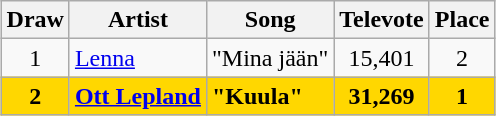<table class="sortable wikitable" style="margin: 1em auto 1em auto; text-align:center">
<tr>
<th>Draw</th>
<th>Artist</th>
<th>Song</th>
<th>Televote</th>
<th>Place</th>
</tr>
<tr>
<td>1</td>
<td align="left"><a href='#'>Lenna</a></td>
<td align="left">"Mina jään"</td>
<td>15,401</td>
<td>2</td>
</tr>
<tr style="font-weight:bold; background:gold;">
<td>2</td>
<td align="left"><a href='#'>Ott Lepland</a></td>
<td align="left">"Kuula"</td>
<td>31,269</td>
<td>1</td>
</tr>
</table>
